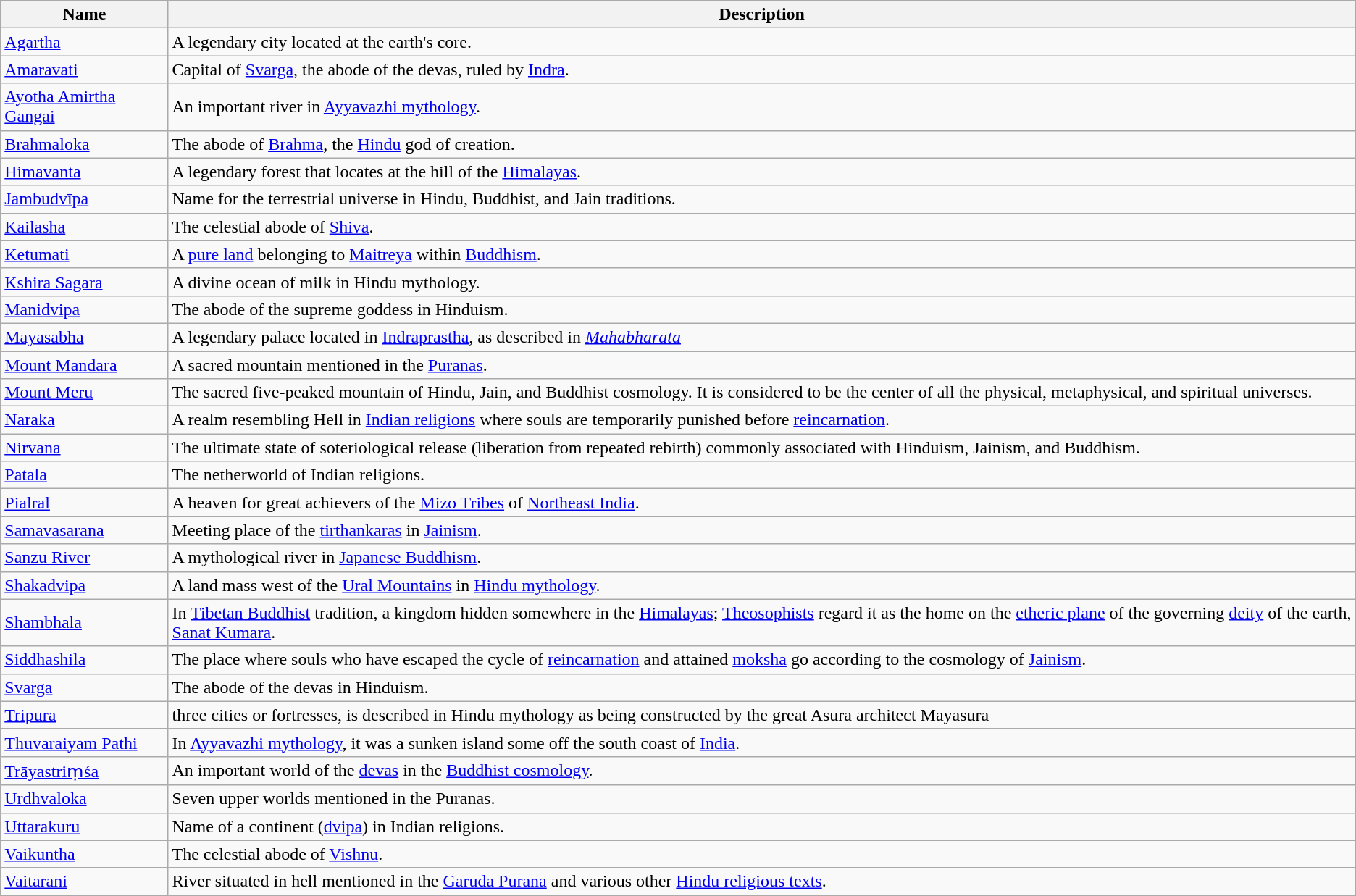<table class="wikitable">
<tr>
<th>Name</th>
<th>Description</th>
</tr>
<tr>
<td><a href='#'>Agartha</a></td>
<td>A legendary city located at the earth's core.</td>
</tr>
<tr>
<td><a href='#'>Amaravati</a></td>
<td>Capital of <a href='#'>Svarga</a>, the abode of the devas, ruled by <a href='#'>Indra</a>.</td>
</tr>
<tr>
<td><a href='#'>Ayotha Amirtha Gangai</a></td>
<td>An important river in <a href='#'>Ayyavazhi mythology</a>.</td>
</tr>
<tr>
<td><a href='#'>Brahmaloka</a></td>
<td>The abode of <a href='#'>Brahma</a>, the <a href='#'>Hindu</a> god of creation.</td>
</tr>
<tr>
<td><a href='#'>Himavanta</a></td>
<td>A legendary forest that locates at the hill of the <a href='#'>Himalayas</a>.</td>
</tr>
<tr>
<td><a href='#'>Jambudvīpa</a></td>
<td>Name for the terrestrial universe in Hindu, Buddhist, and Jain traditions.</td>
</tr>
<tr>
<td><a href='#'>Kailasha</a></td>
<td>The celestial abode of <a href='#'>Shiva</a>.</td>
</tr>
<tr>
<td><a href='#'>Ketumati</a></td>
<td>A <a href='#'>pure land</a> belonging to <a href='#'>Maitreya</a> within <a href='#'>Buddhism</a>.</td>
</tr>
<tr>
<td><a href='#'>Kshira Sagara</a></td>
<td>A divine ocean of milk in Hindu mythology.</td>
</tr>
<tr>
<td><a href='#'>Manidvipa</a></td>
<td>The abode of the supreme goddess in Hinduism.</td>
</tr>
<tr>
<td><a href='#'>Mayasabha</a></td>
<td>A legendary palace located in <a href='#'>Indraprastha</a>, as described in <em><a href='#'>Mahabharata</a></em></td>
</tr>
<tr>
<td><a href='#'>Mount Mandara</a></td>
<td>A sacred mountain mentioned in the <a href='#'>Puranas</a>.</td>
</tr>
<tr>
<td><a href='#'>Mount Meru</a></td>
<td>The sacred five-peaked mountain of Hindu, Jain, and Buddhist cosmology. It is considered to be the center of all the physical, metaphysical, and spiritual universes.</td>
</tr>
<tr>
<td><a href='#'>Naraka</a></td>
<td>A realm resembling Hell in <a href='#'>Indian religions</a> where souls are temporarily punished before <a href='#'>reincarnation</a>.</td>
</tr>
<tr>
<td><a href='#'>Nirvana</a></td>
<td>The ultimate state of soteriological release (liberation from repeated rebirth) commonly associated with Hinduism, Jainism, and Buddhism.</td>
</tr>
<tr>
<td><a href='#'>Patala</a></td>
<td>The netherworld of Indian religions.</td>
</tr>
<tr>
<td><a href='#'>Pialral</a></td>
<td>A heaven for great achievers of the <a href='#'>Mizo Tribes</a> of <a href='#'>Northeast India</a>.</td>
</tr>
<tr>
<td><a href='#'>Samavasarana</a></td>
<td>Meeting place of the <a href='#'>tirthankaras</a> in <a href='#'>Jainism</a>.</td>
</tr>
<tr>
<td><a href='#'>Sanzu River</a></td>
<td>A mythological river in <a href='#'>Japanese Buddhism</a>.</td>
</tr>
<tr>
<td><a href='#'>Shakadvipa</a></td>
<td>A  land mass west of the <a href='#'>Ural Mountains</a> in <a href='#'>Hindu mythology</a>.</td>
</tr>
<tr>
<td><a href='#'>Shambhala</a></td>
<td>In <a href='#'>Tibetan Buddhist</a> tradition, a kingdom hidden somewhere in the <a href='#'>Himalayas</a>; <a href='#'>Theosophists</a> regard it as the home on the <a href='#'>etheric plane</a> of the governing <a href='#'>deity</a> of the earth, <a href='#'>Sanat Kumara</a>.</td>
</tr>
<tr>
<td><a href='#'>Siddhashila</a></td>
<td>The place where souls who have escaped the cycle of <a href='#'>reincarnation</a> and attained <a href='#'>moksha</a> go according to the cosmology of <a href='#'>Jainism</a>.</td>
</tr>
<tr>
<td><a href='#'>Svarga</a></td>
<td>The abode of the devas in Hinduism.</td>
</tr>
<tr>
<td><a href='#'>Tripura</a></td>
<td>three cities or fortresses, is described in Hindu mythology as being constructed by the great Asura architect Mayasura</td>
</tr>
<tr>
<td><a href='#'>Thuvaraiyam Pathi</a></td>
<td>In <a href='#'>Ayyavazhi mythology</a>, it was a sunken island some  off the south coast of <a href='#'>India</a>.</td>
</tr>
<tr>
<td><a href='#'>Trāyastriṃśa</a></td>
<td>An important world of the <a href='#'>devas</a> in the <a href='#'>Buddhist cosmology</a>.</td>
</tr>
<tr>
<td><a href='#'>Urdhvaloka</a></td>
<td>Seven upper worlds mentioned in the Puranas.</td>
</tr>
<tr>
<td><a href='#'>Uttarakuru</a></td>
<td>Name of a continent (<a href='#'>dvipa</a>) in Indian religions.</td>
</tr>
<tr>
<td><a href='#'>Vaikuntha</a></td>
<td>The celestial abode of <a href='#'>Vishnu</a>.</td>
</tr>
<tr>
<td><a href='#'>Vaitarani</a></td>
<td>River situated in hell mentioned in the <a href='#'>Garuda Purana</a> and various other <a href='#'>Hindu religious texts</a>.</td>
</tr>
</table>
